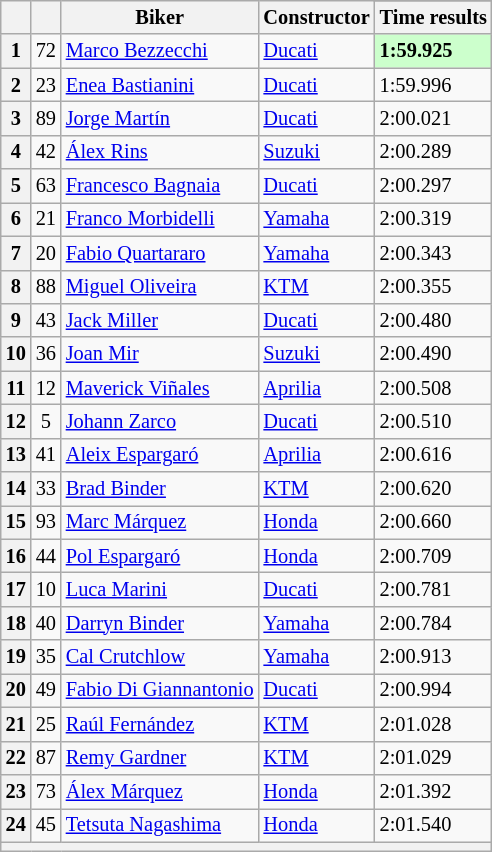<table class="wikitable sortable" style="font-size: 85%;">
<tr>
<th rowspan="2"></th>
<th rowspan="2"></th>
<th rowspan="2">Biker</th>
<th rowspan="2">Constructor</th>
</tr>
<tr>
<th scope="col">Time results</th>
</tr>
<tr>
<th scope="row">1</th>
<td align="center">72</td>
<td> <a href='#'>Marco Bezzecchi</a></td>
<td><a href='#'>Ducati</a></td>
<td style="background:#ccffcc;"><strong>1:59.925</strong></td>
</tr>
<tr>
<th scope="row">2</th>
<td align="center">23</td>
<td> <a href='#'>Enea Bastianini</a></td>
<td><a href='#'>Ducati</a></td>
<td>1:59.996</td>
</tr>
<tr>
<th scope="row">3</th>
<td align="center">89</td>
<td> <a href='#'>Jorge Martín</a></td>
<td><a href='#'>Ducati</a></td>
<td>2:00.021</td>
</tr>
<tr>
<th scope="row">4</th>
<td align="center">42</td>
<td> <a href='#'>Álex Rins</a></td>
<td><a href='#'>Suzuki</a></td>
<td>2:00.289</td>
</tr>
<tr>
<th scope="row">5</th>
<td align="center">63</td>
<td> <a href='#'>Francesco Bagnaia</a></td>
<td><a href='#'>Ducati</a></td>
<td>2:00.297</td>
</tr>
<tr>
<th scope="row">6</th>
<td align="center">21</td>
<td> <a href='#'>Franco Morbidelli</a></td>
<td><a href='#'>Yamaha</a></td>
<td>2:00.319</td>
</tr>
<tr>
<th scope="row">7</th>
<td align="center">20</td>
<td> <a href='#'>Fabio Quartararo</a></td>
<td><a href='#'>Yamaha</a></td>
<td>2:00.343</td>
</tr>
<tr>
<th scope="row">8</th>
<td align="center">88</td>
<td> <a href='#'>Miguel Oliveira</a></td>
<td><a href='#'>KTM</a></td>
<td>2:00.355</td>
</tr>
<tr>
<th scope="row">9</th>
<td align="center">43</td>
<td> <a href='#'>Jack Miller</a></td>
<td><a href='#'>Ducati</a></td>
<td>2:00.480</td>
</tr>
<tr>
<th scope="row">10</th>
<td align="center">36</td>
<td> <a href='#'>Joan Mir</a></td>
<td><a href='#'>Suzuki</a></td>
<td>2:00.490</td>
</tr>
<tr>
<th scope="row">11</th>
<td align="center">12</td>
<td> <a href='#'>Maverick Viñales</a></td>
<td><a href='#'>Aprilia</a></td>
<td>2:00.508</td>
</tr>
<tr>
<th scope="row">12</th>
<td align="center">5</td>
<td> <a href='#'>Johann Zarco</a></td>
<td><a href='#'>Ducati</a></td>
<td>2:00.510</td>
</tr>
<tr>
<th scope="row">13</th>
<td align="center">41</td>
<td> <a href='#'>Aleix Espargaró</a></td>
<td><a href='#'>Aprilia</a></td>
<td>2:00.616</td>
</tr>
<tr>
<th scope="row">14</th>
<td align="center">33</td>
<td> <a href='#'>Brad Binder</a></td>
<td><a href='#'>KTM</a></td>
<td>2:00.620</td>
</tr>
<tr>
<th scope="row">15</th>
<td align="center">93</td>
<td> <a href='#'>Marc Márquez</a></td>
<td><a href='#'>Honda</a></td>
<td>2:00.660</td>
</tr>
<tr>
<th scope="row">16</th>
<td align="center">44</td>
<td> <a href='#'>Pol Espargaró</a></td>
<td><a href='#'>Honda</a></td>
<td>2:00.709</td>
</tr>
<tr>
<th scope="row">17</th>
<td align="center">10</td>
<td> <a href='#'>Luca Marini</a></td>
<td><a href='#'>Ducati</a></td>
<td>2:00.781</td>
</tr>
<tr>
<th scope="row">18</th>
<td align="center">40</td>
<td> <a href='#'>Darryn Binder</a></td>
<td><a href='#'>Yamaha</a></td>
<td>2:00.784</td>
</tr>
<tr>
<th scope="row">19</th>
<td align="center">35</td>
<td> <a href='#'>Cal Crutchlow</a></td>
<td><a href='#'>Yamaha</a></td>
<td>2:00.913</td>
</tr>
<tr>
<th scope="row">20</th>
<td align="center">49</td>
<td> <a href='#'>Fabio Di Giannantonio</a></td>
<td><a href='#'>Ducati</a></td>
<td>2:00.994</td>
</tr>
<tr>
<th scope="row">21</th>
<td align="center">25</td>
<td> <a href='#'>Raúl Fernández</a></td>
<td><a href='#'>KTM</a></td>
<td>2:01.028</td>
</tr>
<tr>
<th scope="row">22</th>
<td align="center">87</td>
<td> <a href='#'>Remy Gardner</a></td>
<td><a href='#'>KTM</a></td>
<td>2:01.029</td>
</tr>
<tr>
<th scope="row">23</th>
<td align="center">73</td>
<td> <a href='#'>Álex Márquez</a></td>
<td><a href='#'>Honda</a></td>
<td>2:01.392</td>
</tr>
<tr>
<th scope="row">24</th>
<td align="center">45</td>
<td> <a href='#'>Tetsuta Nagashima</a></td>
<td><a href='#'>Honda</a></td>
<td>2:01.540</td>
</tr>
<tr>
<th colspan="7"></th>
</tr>
</table>
